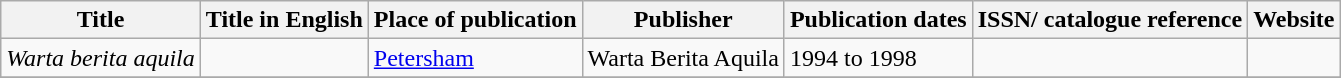<table class="wikitable sortable">
<tr>
<th>Title</th>
<th>Title in English</th>
<th>Place of publication</th>
<th>Publisher</th>
<th>Publication dates</th>
<th>ISSN/ catalogue reference</th>
<th>Website</th>
</tr>
<tr>
<td><em>Warta berita aquila</em></td>
<td></td>
<td><a href='#'>Petersham</a></td>
<td>Warta Berita Aquila</td>
<td>1994 to 1998</td>
<td></td>
<td></td>
</tr>
<tr>
</tr>
</table>
